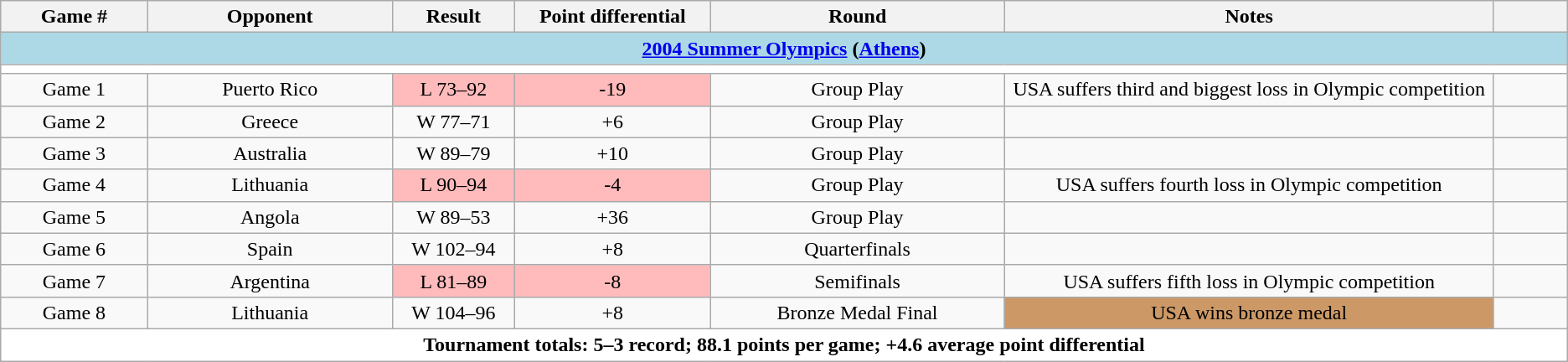<table class="wikitable">
<tr>
<th width=6%>Game #</th>
<th width=10%>Opponent</th>
<th width=05%>Result</th>
<th width=8%>Point differential</th>
<th width=12%>Round</th>
<th width=20%>Notes</th>
<th width=3%></th>
</tr>
<tr>
<td colspan="7"  style="text-align:center; background:lightblue;"><span><strong><a href='#'>2004 Summer Olympics</a> (<a href='#'>Athens</a>)</strong></span></td>
</tr>
<tr>
<td colspan="7"  style="text-align:center; background:white;"></td>
</tr>
<tr>
<td align=center>Game 1</td>
<td align=center>Puerto Rico</td>
<td style="text-align:center; background:#fbb;">L 73–92</td>
<td style="text-align:center; background:#fbb;">-19</td>
<td align=center>Group Play</td>
<td align=center>USA suffers third and biggest loss in Olympic competition</td>
<td align=center></td>
</tr>
<tr>
<td align=center>Game 2</td>
<td align=center>Greece</td>
<td align=center>W 77–71</td>
<td align=center>+6</td>
<td align=center>Group Play</td>
<td align=center></td>
<td align=center></td>
</tr>
<tr>
<td align=center>Game 3</td>
<td align=center>Australia</td>
<td align=center>W 89–79</td>
<td align=center>+10</td>
<td align=center>Group Play</td>
<td align=center></td>
<td align=center></td>
</tr>
<tr>
<td align=center>Game 4</td>
<td align=center>Lithuania</td>
<td style="text-align:center; background:#fbb;">L 90–94</td>
<td style="text-align:center; background:#fbb;">-4</td>
<td align=center>Group Play</td>
<td align=center>USA suffers fourth loss in Olympic competition</td>
<td align=center></td>
</tr>
<tr>
<td align=center>Game 5</td>
<td align=center>Angola</td>
<td align=center>W 89–53</td>
<td align=center>+36</td>
<td align=center>Group Play</td>
<td align=center></td>
<td align=center></td>
</tr>
<tr>
<td align=center>Game 6</td>
<td align=center>Spain</td>
<td align=center>W 102–94</td>
<td align=center>+8</td>
<td align=center>Quarterfinals</td>
<td align=center></td>
<td align=center></td>
</tr>
<tr>
<td align=center>Game 7</td>
<td align=center>Argentina</td>
<td style="text-align:center; background:#fbb;">L 81–89</td>
<td style="text-align:center; background:#fbb;">-8</td>
<td align=center>Semifinals</td>
<td align=center>USA suffers fifth loss in Olympic competition</td>
<td align=center></td>
</tr>
<tr>
<td align=center>Game 8</td>
<td align=center>Lithuania</td>
<td align=center>W 104–96</td>
<td align=center>+8</td>
<td align=center>Bronze Medal Final</td>
<td style="text-align:center; background:#c96;">USA wins bronze medal  </td>
<td align=center></td>
</tr>
<tr>
<td colspan="7"  style="text-align:center; background:white;"><span><strong>Tournament totals: 5–3 record; 88.1 points per game; +4.6 average point differential</strong></span></td>
</tr>
</table>
